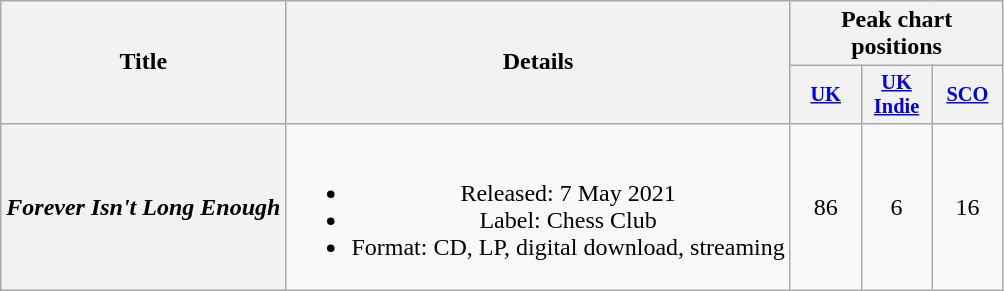<table class="wikitable plainrowheaders" style="text-align:center;">
<tr>
<th scope="col" rowspan="2">Title</th>
<th scope="col" rowspan="2">Details</th>
<th scope="col" colspan="3">Peak chart positions</th>
</tr>
<tr>
<th scope="col" style="width:3em;font-size:85%;"><a href='#'>UK</a><br></th>
<th scope="col" style="width:3em;font-size:85%;"><a href='#'>UK<br>Indie</a><br></th>
<th scope="col" style="width:3em;font-size:85%;"><a href='#'>SCO</a></th>
</tr>
<tr>
<th scope="row"><em>Forever Isn't Long Enough</em></th>
<td><br><ul><li>Released: 7 May 2021</li><li>Label: Chess Club</li><li>Format: CD, LP, digital download, streaming</li></ul></td>
<td>86</td>
<td>6</td>
<td>16</td>
</tr>
</table>
